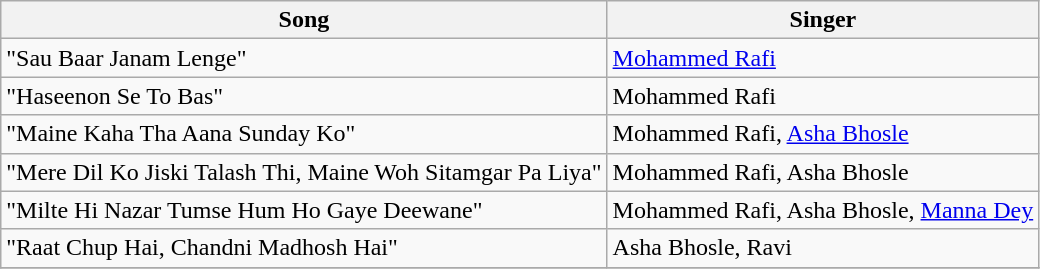<table class="wikitable">
<tr>
<th>Song</th>
<th>Singer</th>
</tr>
<tr>
<td>"Sau Baar Janam Lenge"</td>
<td><a href='#'>Mohammed Rafi</a></td>
</tr>
<tr>
<td>"Haseenon Se To Bas"</td>
<td>Mohammed Rafi</td>
</tr>
<tr>
<td>"Maine Kaha Tha Aana Sunday Ko"</td>
<td>Mohammed Rafi, <a href='#'>Asha Bhosle</a></td>
</tr>
<tr>
<td>"Mere Dil Ko Jiski Talash Thi, Maine Woh Sitamgar Pa Liya"</td>
<td>Mohammed Rafi, Asha Bhosle</td>
</tr>
<tr>
<td>"Milte Hi Nazar Tumse Hum Ho Gaye Deewane"</td>
<td>Mohammed Rafi, Asha Bhosle, <a href='#'>Manna Dey</a></td>
</tr>
<tr>
<td>"Raat Chup Hai, Chandni Madhosh Hai"</td>
<td>Asha Bhosle, Ravi</td>
</tr>
<tr>
</tr>
</table>
